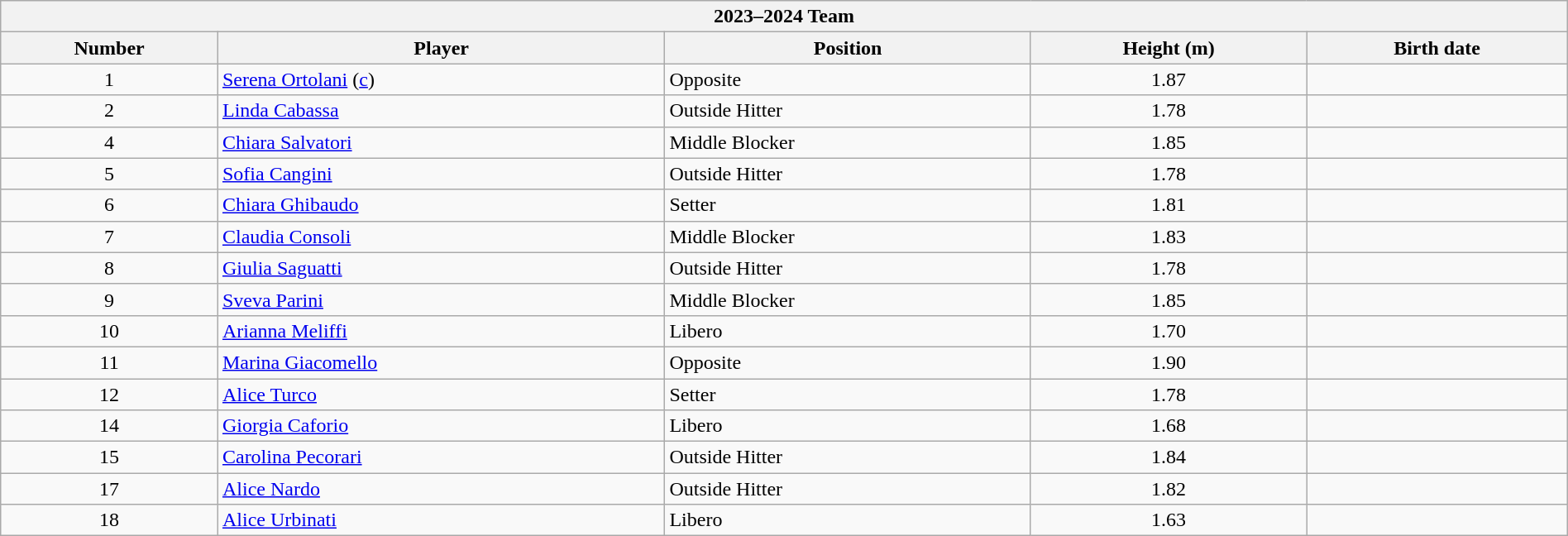<table class="wikitable collapsible collapsed" style="width:100%;">
<tr>
<th colspan=5><strong>2023–2024 Team</strong></th>
</tr>
<tr>
<th>Number</th>
<th>Player</th>
<th>Position</th>
<th>Height (m)</th>
<th>Birth date</th>
</tr>
<tr>
<td align=center>1</td>
<td> <a href='#'>Serena Ortolani</a> (<a href='#'>c</a>)</td>
<td>Opposite</td>
<td align=center>1.87</td>
<td></td>
</tr>
<tr>
<td align=center>2</td>
<td> <a href='#'>Linda Cabassa</a></td>
<td>Outside Hitter</td>
<td align=center>1.78</td>
<td></td>
</tr>
<tr>
<td align=center>4</td>
<td> <a href='#'>Chiara Salvatori</a></td>
<td>Middle Blocker</td>
<td align=center>1.85</td>
<td></td>
</tr>
<tr>
<td align=center>5</td>
<td> <a href='#'>Sofia Cangini</a></td>
<td>Outside Hitter</td>
<td align=center>1.78</td>
<td></td>
</tr>
<tr>
<td align=center>6</td>
<td> <a href='#'>Chiara Ghibaudo</a></td>
<td>Setter</td>
<td align=center>1.81</td>
<td></td>
</tr>
<tr>
<td align=center>7</td>
<td> <a href='#'>Claudia Consoli</a></td>
<td>Middle Blocker</td>
<td align=center>1.83</td>
<td></td>
</tr>
<tr>
<td align=center>8</td>
<td> <a href='#'>Giulia Saguatti</a></td>
<td>Outside Hitter</td>
<td align=center>1.78</td>
<td></td>
</tr>
<tr>
<td align=center>9</td>
<td> <a href='#'>Sveva Parini</a></td>
<td>Middle Blocker</td>
<td align=center>1.85</td>
<td></td>
</tr>
<tr>
<td align=center>10</td>
<td> <a href='#'>Arianna Meliffi</a></td>
<td>Libero</td>
<td align=center>1.70</td>
<td></td>
</tr>
<tr>
<td align=center>11</td>
<td> <a href='#'>Marina Giacomello</a></td>
<td>Opposite</td>
<td align=center>1.90</td>
<td></td>
</tr>
<tr>
<td align=center>12</td>
<td> <a href='#'>Alice Turco</a></td>
<td>Setter</td>
<td align=center>1.78</td>
<td></td>
</tr>
<tr>
<td align=center>14</td>
<td> <a href='#'>Giorgia Caforio</a></td>
<td>Libero</td>
<td align=center>1.68</td>
<td></td>
</tr>
<tr>
<td align=center>15</td>
<td> <a href='#'>Carolina Pecorari</a></td>
<td>Outside Hitter</td>
<td align=center>1.84</td>
<td></td>
</tr>
<tr>
<td align=center>17</td>
<td> <a href='#'>Alice Nardo</a></td>
<td>Outside Hitter</td>
<td align=center>1.82</td>
<td></td>
</tr>
<tr>
<td align=center>18</td>
<td> <a href='#'>Alice Urbinati</a></td>
<td>Libero</td>
<td align=center>1.63</td>
<td></td>
</tr>
</table>
